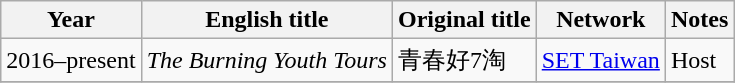<table class="wikitable sortable">
<tr>
<th>Year</th>
<th>English title</th>
<th>Original title</th>
<th>Network</th>
<th class="unsortable">Notes</th>
</tr>
<tr>
<td>2016–present</td>
<td><em>The Burning Youth Tours</em></td>
<td>青春好7淘</td>
<td><a href='#'>SET Taiwan</a></td>
<td>Host</td>
</tr>
<tr>
</tr>
</table>
